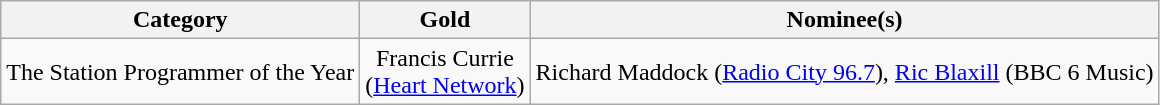<table class="wikitable" style="text-align: center">
<tr>
<th>Category</th>
<th>Gold</th>
<th>Nominee(s)</th>
</tr>
<tr>
<td>The Station Programmer of the Year</td>
<td>Francis Currie<br>(<a href='#'>Heart Network</a>)</td>
<td>Richard Maddock (<a href='#'>Radio City 96.7</a>), <a href='#'>Ric Blaxill</a> (BBC 6 Music)</td>
</tr>
</table>
